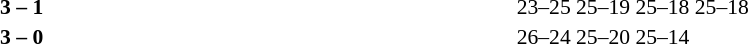<table width=100% cellspacing=1>
<tr>
<th width=20%></th>
<th width=12%></th>
<th width=20%></th>
<th width=33%></th>
<td></td>
</tr>
<tr style=font-size:90%>
<td align=right><strong></strong></td>
<td align=center><strong>3 – 1</strong></td>
<td></td>
<td>23–25 25–19 25–18 25–18</td>
<td></td>
</tr>
<tr style=font-size:90%>
<td align=right><strong></strong></td>
<td align=center><strong>3 – 0</strong></td>
<td></td>
<td>26–24 25–20 25–14</td>
</tr>
</table>
